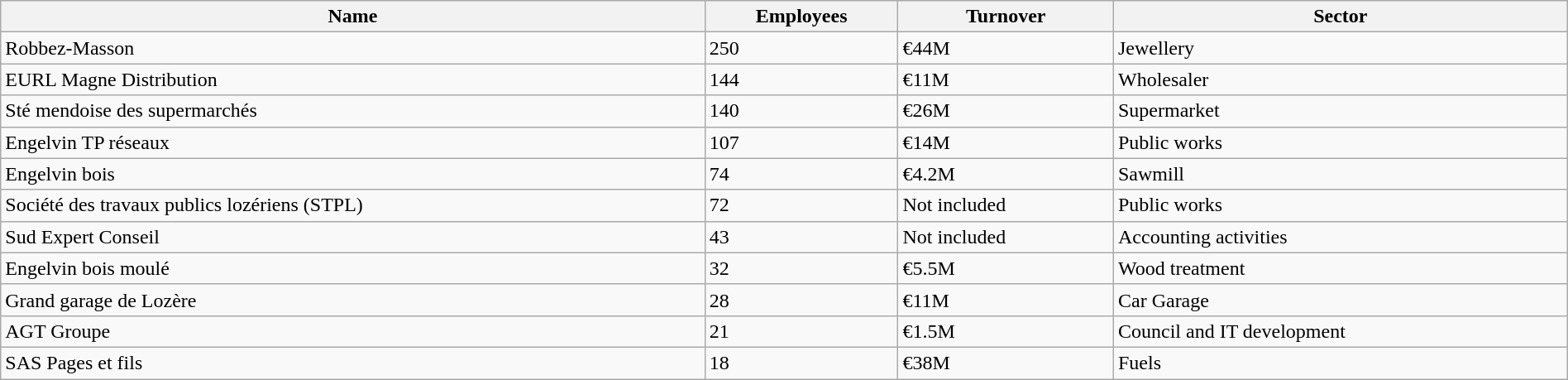<table class="wikitable sortable" style="width:100%;">
<tr>
<th>Name</th>
<th>Employees</th>
<th>Turnover</th>
<th>Sector</th>
</tr>
<tr>
<td>Robbez-Masson</td>
<td>250</td>
<td>€44M</td>
<td>Jewellery</td>
</tr>
<tr>
<td>EURL Magne Distribution</td>
<td>144</td>
<td>€11M</td>
<td>Wholesaler</td>
</tr>
<tr>
<td>Sté mendoise des supermarchés</td>
<td>140</td>
<td>€26M</td>
<td>Supermarket</td>
</tr>
<tr>
<td>Engelvin TP réseaux</td>
<td>107</td>
<td>€14M</td>
<td>Public works</td>
</tr>
<tr>
<td>Engelvin bois</td>
<td>74</td>
<td>€4.2M</td>
<td>Sawmill</td>
</tr>
<tr>
<td>Société des travaux publics lozériens (STPL)</td>
<td>72</td>
<td>Not included</td>
<td>Public works</td>
</tr>
<tr>
<td>Sud Expert Conseil</td>
<td>43</td>
<td>Not included</td>
<td>Accounting activities</td>
</tr>
<tr>
<td>Engelvin bois moulé</td>
<td>32</td>
<td>€5.5M</td>
<td>Wood treatment</td>
</tr>
<tr>
<td>Grand garage de Lozère</td>
<td>28</td>
<td>€11M</td>
<td>Car Garage</td>
</tr>
<tr>
<td>AGT Groupe</td>
<td>21</td>
<td>€1.5M</td>
<td>Council and IT development</td>
</tr>
<tr>
<td>SAS Pages et fils</td>
<td>18</td>
<td>€38M</td>
<td>Fuels</td>
</tr>
</table>
